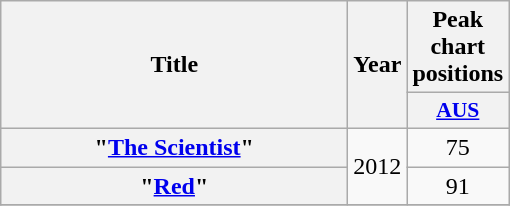<table class="wikitable plainrowheaders" style="text-align:center;" border="1">
<tr>
<th scope="col" rowspan="2" style="width:14em;">Title</th>
<th scope="col" rowspan="2">Year</th>
<th scope="col" colspan="1">Peak chart positions</th>
</tr>
<tr>
<th scope="col" style="width:3em;font-size:90%;"><a href='#'>AUS</a></th>
</tr>
<tr>
<th scope="row">"<a href='#'>The Scientist</a>"</th>
<td rowspan="2">2012</td>
<td>75</td>
</tr>
<tr>
<th scope="row">"<a href='#'>Red</a>"</th>
<td>91</td>
</tr>
<tr>
</tr>
</table>
